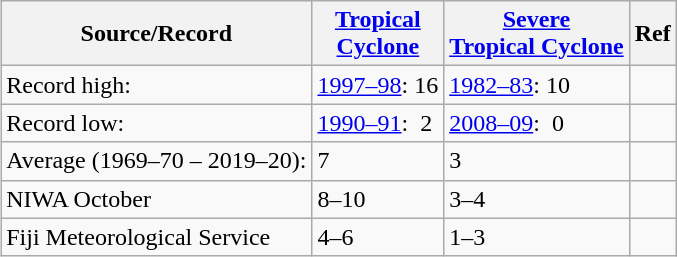<table class="wikitable" style="float:right">
<tr>
<th>Source/Record</th>
<th><a href='#'>Tropical<br>Cyclone</a></th>
<th><a href='#'>Severe<br>Tropical Cyclone</a></th>
<th>Ref</th>
</tr>
<tr>
<td>Record high:</td>
<td><a href='#'>1997–98</a>: 16</td>
<td><a href='#'>1982–83</a>: 10</td>
<td></td>
</tr>
<tr>
<td>Record low:</td>
<td><a href='#'>1990–91</a>:  2</td>
<td><a href='#'>2008–09</a>:  0</td>
<td></td>
</tr>
<tr>
<td>Average (1969–70 – 2019–20):</td>
<td>7</td>
<td>3</td>
<td></td>
</tr>
<tr>
<td>NIWA October</td>
<td>8–10</td>
<td>3–4</td>
<td></td>
</tr>
<tr>
<td>Fiji Meteorological Service</td>
<td>4–6</td>
<td>1–3</td>
<td></td>
</tr>
</table>
